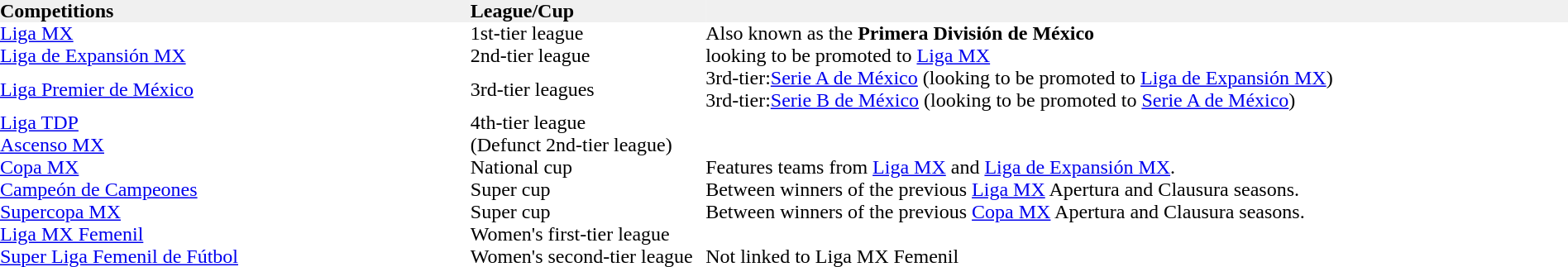<table width="100%" cellspacing="0" cellpadding="0">
<tr bgcolor="F0F0F0">
<th width="30%" align="left"> Competitions</th>
<th width="15%" align="left">League/Cup</th>
<th width="55%" align="left"></th>
</tr>
<tr>
<td><a href='#'>Liga MX</a></td>
<td>1st-tier league</td>
<td>Also known as the <strong>Primera División de México</strong></td>
</tr>
<tr>
<td><a href='#'>Liga de Expansión MX</a></td>
<td>2nd-tier league</td>
<td>looking to be promoted to <a href='#'>Liga MX</a></td>
</tr>
<tr>
<td><a href='#'>Liga Premier de México</a></td>
<td>3rd-tier leagues</td>
<td>3rd-tier:<a href='#'>Serie A de México</a> (looking to be promoted to <a href='#'>Liga de Expansión MX</a>)<br>3rd-tier:<a href='#'>Serie B de México</a> (looking to be promoted to <a href='#'>Serie A de México</a>)</td>
</tr>
<tr>
<td><a href='#'>Liga TDP</a></td>
<td>4th-tier league</td>
<td> </td>
</tr>
<tr>
<td><a href='#'>Ascenso MX</a></td>
<td>(Defunct 2nd-tier league)</td>
<td></td>
</tr>
<tr>
<td><a href='#'>Copa MX</a></td>
<td>National cup</td>
<td>Features teams from <a href='#'>Liga MX</a> and <a href='#'>Liga de Expansión MX</a>.</td>
</tr>
<tr>
<td><a href='#'>Campeón de Campeones</a></td>
<td>Super cup</td>
<td>Between winners of the previous <a href='#'>Liga MX</a> Apertura and Clausura seasons.</td>
</tr>
<tr>
<td><a href='#'>Supercopa MX</a></td>
<td>Super cup</td>
<td>Between winners of the previous <a href='#'>Copa MX</a> Apertura and Clausura seasons.</td>
</tr>
<tr>
<td><a href='#'>Liga MX Femenil</a></td>
<td>Women's first-tier league</td>
<td> </td>
</tr>
<tr>
<td><a href='#'>Super Liga Femenil de Fútbol</a></td>
<td>Women's second-tier league</td>
<td>Not linked to Liga MX Femenil</td>
</tr>
</table>
